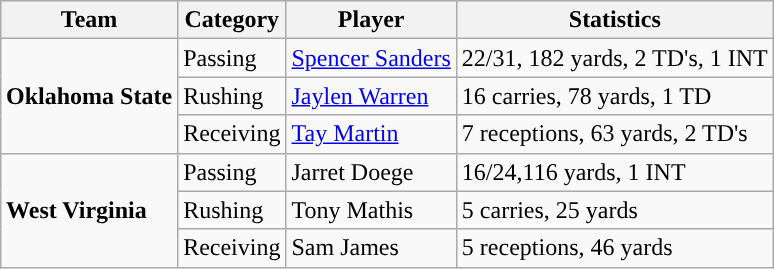<table class="wikitable" style="float: right;">
<tr>
<th>Team</th>
<th>Category</th>
<th>Player</th>
<th>Statistics</th>
</tr>
<tr>
<td rowspan=3><strong>Oklahoma State</strong></td>
<td>Passing</td>
<td><a href='#'>Spencer Sanders</a></td>
<td>22/31, 182 yards, 2 TD's, 1 INT</td>
</tr>
<tr>
<td>Rushing</td>
<td><a href='#'>Jaylen Warren</a></td>
<td>16 carries, 78 yards, 1 TD</td>
</tr>
<tr>
<td>Receiving</td>
<td><a href='#'>Tay Martin</a></td>
<td>7 receptions, 63 yards, 2 TD's</td>
</tr>
<tr>
<td rowspan=3><strong>West Virginia</strong></td>
<td>Passing</td>
<td>Jarret Doege</td>
<td>16/24,116 yards, 1 INT</td>
</tr>
<tr>
<td>Rushing</td>
<td>Tony Mathis</td>
<td>5 carries, 25 yards</td>
</tr>
<tr>
<td>Receiving</td>
<td>Sam James</td>
<td>5 receptions, 46 yards</td>
</tr>
</table>
